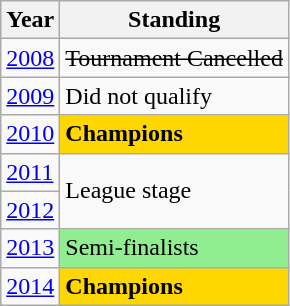<table class="wikitable">
<tr>
<th>Year</th>
<th>Standing</th>
</tr>
<tr>
<td><a href='#'>2008</a></td>
<td><s>Tournament Cancelled</s></td>
</tr>
<tr>
<td><a href='#'>2009</a></td>
<td>Did not qualify</td>
</tr>
<tr>
<td><a href='#'>2010</a></td>
<td bgcolor="gold"><strong>Champions</strong></td>
</tr>
<tr>
<td><a href='#'>2011</a></td>
<td rowspan="2">League stage</td>
</tr>
<tr>
<td><a href='#'>2012</a></td>
</tr>
<tr>
<td><a href='#'>2013</a></td>
<td bgcolor="lightgreen">Semi-finalists</td>
</tr>
<tr>
<td><a href='#'>2014</a></td>
<td bgcolor="gold"><strong>Champions</strong></td>
</tr>
</table>
